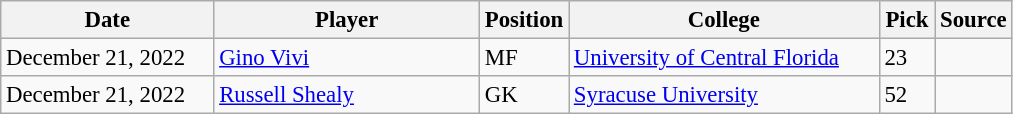<table class="wikitable" style="text-align:left; font-size:95%;">
<tr>
<th style="background:; width:135px;">Date</th>
<th style="background:; width:170px;">Player</th>
<th style="background:; width:50px;">Position</th>
<th style="background:; width:200px;">College</th>
<th style="background:; width:30px;">Pick</th>
<th style="background:; width:30px;">Source</th>
</tr>
<tr>
<td>December 21, 2022</td>
<td> <a href='#'>Gino Vivi</a></td>
<td>MF</td>
<td><a href='#'>University of Central Florida</a></td>
<td>23</td>
<td align=center></td>
</tr>
<tr>
<td>December 21, 2022</td>
<td> <a href='#'>Russell Shealy</a></td>
<td>GK</td>
<td><a href='#'>Syracuse University</a></td>
<td>52</td>
<td align=center></td>
</tr>
</table>
